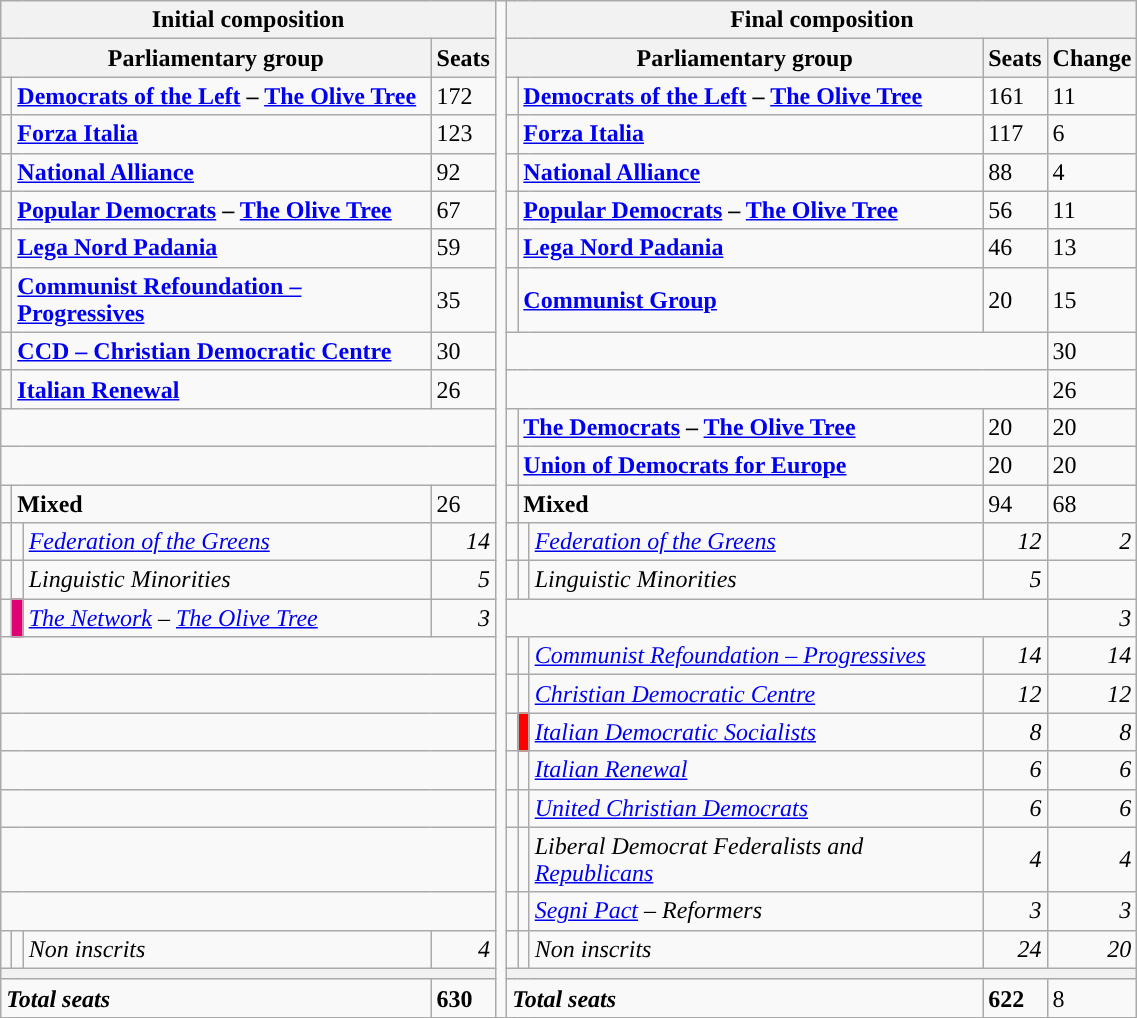<table class="wikitable" style="width : 60%;">
<tr>
<th colspan="4">Initial composition</th>
<td rowspan="30" style="width : 1%;"></td>
<th colspan="5">Final composition</th>
</tr>
<tr>
<th colspan="3">Parliamentary group</th>
<th>Seats</th>
<th colspan="3">Parliamentary group</th>
<th>Seats</th>
<th>Change</th>
</tr>
<tr>
<td></td>
<td colspan = "2"><strong><a href='#'>Democrats of the Left</a> – <a href='#'>The Olive Tree</a></strong></td>
<td>172</td>
<td></td>
<td colspan = "2"><strong><a href='#'>Democrats of the Left</a> – <a href='#'>The Olive Tree</a></strong></td>
<td>161</td>
<td> 11</td>
</tr>
<tr>
<td></td>
<td colspan = "2"><strong><a href='#'>Forza Italia</a></strong></td>
<td>123</td>
<td></td>
<td colspan = "2"><strong><a href='#'>Forza Italia</a></strong></td>
<td>117</td>
<td> 6</td>
</tr>
<tr>
<td></td>
<td colspan = "2"><strong><a href='#'>National Alliance</a></strong></td>
<td>92</td>
<td></td>
<td colspan = "2"><strong><a href='#'>National Alliance</a></strong></td>
<td>88</td>
<td> 4</td>
</tr>
<tr>
<td></td>
<td colspan = "2"><strong><a href='#'>Popular Democrats</a> – <a href='#'>The Olive Tree</a></strong></td>
<td>67</td>
<td></td>
<td colspan = "2"><strong><a href='#'>Popular Democrats</a> – <a href='#'>The Olive Tree</a></strong></td>
<td>56</td>
<td> 11</td>
</tr>
<tr>
<td></td>
<td colspan = "2"><strong><a href='#'>Lega Nord Padania</a></strong></td>
<td>59</td>
<td></td>
<td colspan = "2"><strong><a href='#'>Lega Nord Padania</a></strong></td>
<td>46</td>
<td> 13</td>
</tr>
<tr>
<td></td>
<td colspan = "2"><strong><a href='#'>Communist Refoundation – Progressives</a></strong></td>
<td>35</td>
<td></td>
<td colspan = "2"><strong><a href='#'>Communist Group</a></strong></td>
<td>20</td>
<td> 15</td>
</tr>
<tr>
<td></td>
<td colspan = "2"><strong><a href='#'>CCD – Christian Democratic Centre</a></strong></td>
<td>30</td>
<td colspan = "4"></td>
<td> 30</td>
</tr>
<tr>
<td></td>
<td colspan = "2"><strong><a href='#'>Italian Renewal</a></strong></td>
<td>26</td>
<td colspan = "4"></td>
<td> 26</td>
</tr>
<tr>
<td colspan = "4"></td>
<td></td>
<td colspan = "2"><strong><a href='#'>The Democrats</a> – <a href='#'>The Olive Tree</a></strong></td>
<td>20</td>
<td> 20</td>
</tr>
<tr>
<td colspan = "4"></td>
<td></td>
<td colspan = "2"><strong><a href='#'>Union of Democrats for Europe</a></strong></td>
<td>20</td>
<td> 20</td>
</tr>
<tr>
<td></td>
<td colspan = "2"><strong>Mixed</strong></td>
<td>26</td>
<td></td>
<td colspan = "2"><strong>Mixed</strong></td>
<td>94</td>
<td> 68</td>
</tr>
<tr>
<td></td>
<td></td>
<td><em><a href='#'>Federation of the Greens</a></em></td>
<td align="right"><em>14</em></td>
<td></td>
<td></td>
<td><em><a href='#'>Federation of the Greens</a></em></td>
<td align="right"><em>12</em></td>
<td align="right"> <em>2</em></td>
</tr>
<tr>
<td></td>
<td></td>
<td><em>Linguistic Minorities</em></td>
<td align="right"><em>5</em></td>
<td></td>
<td></td>
<td><em>Linguistic Minorities</em></td>
<td align="right"><em>5</em></td>
<td align="right"></td>
</tr>
<tr>
<td></td>
<td bgcolor="#DF0174" width=1%></td>
<td><em><a href='#'>The Network</a> – <a href='#'>The Olive Tree</a></em></td>
<td align="right"><em>3</em></td>
<td colspan="4"></td>
<td align="right"> <em>3</em></td>
</tr>
<tr>
<td colspan="4"></td>
<td></td>
<td></td>
<td><em><a href='#'>Communist Refoundation – Progressives</a></em></td>
<td align="right"><em>14</em></td>
<td align="right"> <em>14</em></td>
</tr>
<tr>
<td colspan="4"></td>
<td></td>
<td></td>
<td><em><a href='#'>Christian Democratic Centre</a></em></td>
<td align="right"><em>12</em></td>
<td align="right"> <em>12</em></td>
</tr>
<tr>
<td colspan="4"></td>
<td></td>
<td bgcolor="red" width=1%></td>
<td><em><a href='#'>Italian Democratic Socialists</a></em></td>
<td align="right"><em>8</em></td>
<td align="right"> <em>8</em></td>
</tr>
<tr>
<td colspan="4"></td>
<td></td>
<td></td>
<td><em><a href='#'>Italian Renewal</a></em></td>
<td align="right"><em>6</em></td>
<td align="right"> <em>6</em></td>
</tr>
<tr>
<td colspan="4"></td>
<td></td>
<td></td>
<td><em><a href='#'>United Christian Democrats</a></em></td>
<td align="right"><em>6</em></td>
<td align="right"> <em>6</em></td>
</tr>
<tr>
<td colspan="4"></td>
<td></td>
<td></td>
<td><em>Liberal Democrat Federalists and <a href='#'>Republicans</a></em></td>
<td align="right"><em>4</em></td>
<td align="right"> <em>4</em></td>
</tr>
<tr>
<td colspan="4"></td>
<td></td>
<td></td>
<td><em><a href='#'>Segni Pact</a> – Reformers</em></td>
<td align="right"><em>3</em></td>
<td align="right"> <em>3</em></td>
</tr>
<tr>
<td></td>
<td></td>
<td><em>Non inscrits</em></td>
<td align="right"><em>4</em></td>
<td></td>
<td></td>
<td><em>Non inscrits</em></td>
<td align="right"><em>24</em></td>
<td align="right"> <em>20</em></td>
</tr>
<tr>
<th colspan="4"></th>
<th colspan="5"></th>
</tr>
<tr>
<td colspan="3"><strong><em>Total seats</em></strong></td>
<td><strong>630</strong></td>
<td colspan="3"><strong><em>Total seats</em></strong></td>
<td><strong>622</strong></td>
<td> 8</td>
</tr>
<tr>
</tr>
</table>
